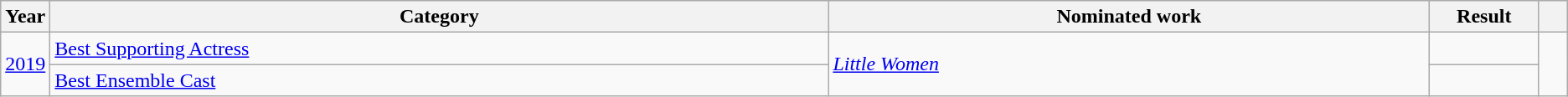<table class="wikitable sortable">
<tr>
<th scope="col" style="width:1em;">Year</th>
<th scope="col" style="width:39em;">Category</th>
<th scope="col" style="width:30em;">Nominated work</th>
<th scope="col" style="width:5em;">Result</th>
<th scope="col" style="width:1em;"class="unsortable"></th>
</tr>
<tr>
<td rowspan="2"><a href='#'>2019</a></td>
<td><a href='#'>Best Supporting Actress</a></td>
<td rowspan="2"><em><a href='#'>Little Women</a></em></td>
<td></td>
<td align="center" rowspan="2"></td>
</tr>
<tr>
<td><a href='#'>Best Ensemble Cast</a></td>
<td></td>
</tr>
</table>
